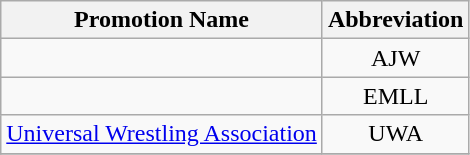<table class="wikitable">
<tr>
<th>Promotion Name</th>
<th>Abbreviation</th>
</tr>
<tr>
<td></td>
<td align=center>AJW</td>
</tr>
<tr>
<td></td>
<td align=center>EMLL</td>
</tr>
<tr>
<td><a href='#'>Universal Wrestling Association</a></td>
<td align=center>UWA</td>
</tr>
<tr>
</tr>
</table>
